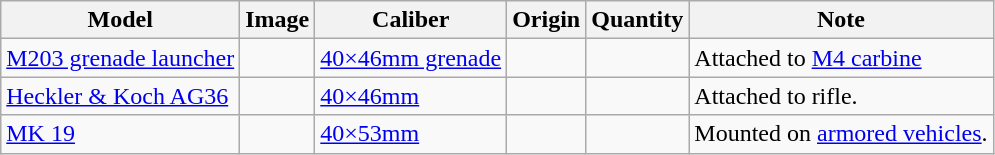<table class="wikitable">
<tr>
<th>Model</th>
<th>Image</th>
<th>Caliber</th>
<th>Origin</th>
<th>Quantity</th>
<th>Note</th>
</tr>
<tr>
<td><a href='#'>M203 grenade launcher</a></td>
<td></td>
<td><a href='#'>40×46mm grenade</a></td>
<td></td>
<td></td>
<td>Attached to <a href='#'>M4 carbine</a> </td>
</tr>
<tr>
<td><a href='#'>Heckler & Koch AG36</a></td>
<td></td>
<td><a href='#'>40×46mm</a></td>
<td></td>
<td></td>
<td>Attached to rifle.</td>
</tr>
<tr>
<td><a href='#'>MK 19</a></td>
<td></td>
<td><a href='#'>40×53mm</a></td>
<td></td>
<td></td>
<td>Mounted on <a href='#'>armored vehicles</a>.</td>
</tr>
</table>
